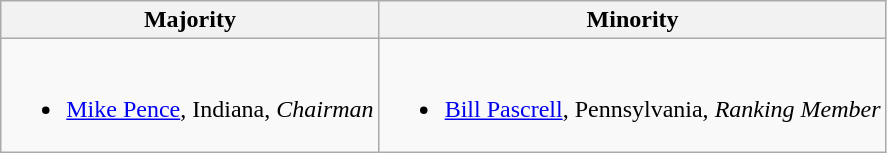<table class=wikitable>
<tr>
<th>Majority</th>
<th>Minority</th>
</tr>
<tr>
<td><br><ul><li><a href='#'>Mike Pence</a>, Indiana, <em>Chairman</em></li></ul></td>
<td><br><ul><li><a href='#'>Bill Pascrell</a>, Pennsylvania, <em>Ranking Member</em></li></ul></td>
</tr>
</table>
